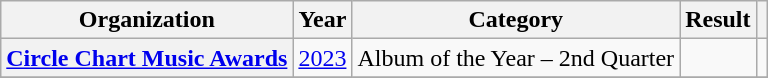<table class="wikitable plainrowheaders sortable">
<tr>
<th scope="col">Organization</th>
<th scope="col">Year</th>
<th scope="col">Category</th>
<th scope="col">Result</th>
<th scope="col" class="unsortable"></th>
</tr>
<tr>
<th scope="row"><a href='#'>Circle Chart Music Awards</a></th>
<td style="text-align:center"><a href='#'>2023</a></td>
<td>Album of the Year – 2nd Quarter</td>
<td></td>
<td style="text-align:center;"></td>
</tr>
<tr>
</tr>
</table>
